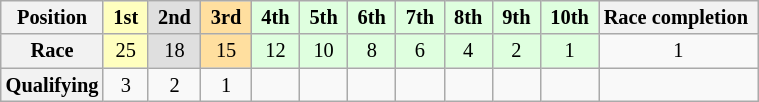<table class="wikitable" style="font-size: 85%; text-align:center">
<tr>
<th>Position</th>
<th style="background-color:#ffffbf"> 1st </th>
<th style="background-color:#dfdfdf"> 2nd </th>
<th style="background-color:#ffdf9f"> 3rd </th>
<th style="background-color:#dfffdf"> 4th </th>
<th style="background-color:#dfffdf"> 5th </th>
<th style="background-color:#dfffdf"> 6th </th>
<th style="background-color:#dfffdf"> 7th </th>
<th style="background-color:#dfffdf"> 8th </th>
<th style="background-color:#dfffdf"> 9th </th>
<th style="background-color:#dfffdf"> 10th </th>
<th>Race completion </th>
</tr>
<tr>
<th>Race</th>
<td style="background-color:#ffffbf">25</td>
<td style="background-color:#dfdfdf">18</td>
<td style="background-color:#ffdf9f">15</td>
<td style="background-color:#dfffdf">12</td>
<td style="background-color:#dfffdf">10</td>
<td style="background-color:#dfffdf">8</td>
<td style="background-color:#dfffdf">6</td>
<td style="background-color:#dfffdf">4</td>
<td style="background-color:#dfffdf">2</td>
<td style="background-color:#dfffdf">1</td>
<td>1</td>
</tr>
<tr>
<th>Qualifying</th>
<td>3</td>
<td>2</td>
<td>1</td>
<td></td>
<td></td>
<td></td>
<td></td>
<td></td>
<td></td>
<td></td>
</tr>
</table>
